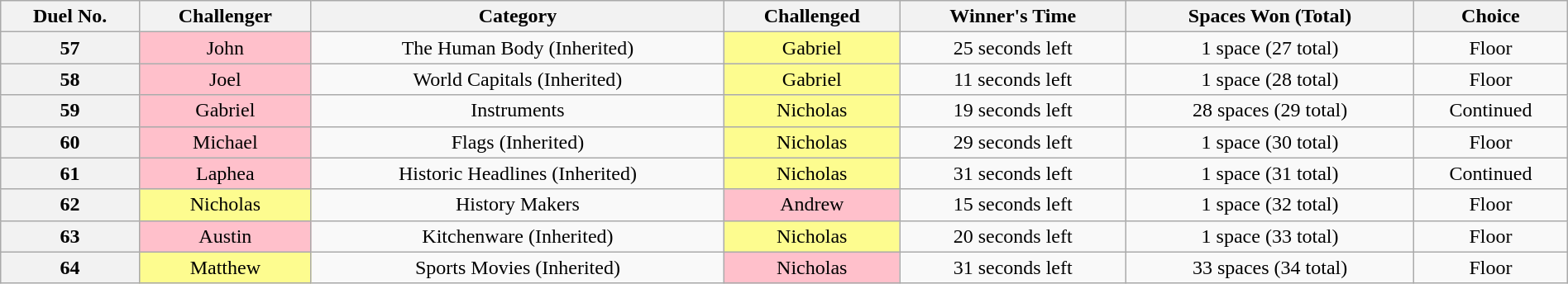<table class="wikitable sortable mw-collapsible mw-collapsed" style="text-align:center; width:100%">
<tr>
<th scope="col">Duel No.</th>
<th scope="col">Challenger</th>
<th scope="col">Category</th>
<th scope="col">Challenged</th>
<th scope="col">Winner's Time</th>
<th scope="col">Spaces Won (Total)</th>
<th scope="col">Choice</th>
</tr>
<tr>
<th>57</th>
<td style="background:pink;">John</td>
<td>The Human Body (Inherited)</td>
<td style="background:#fdfc8f;">Gabriel</td>
<td>25 seconds left</td>
<td>1 space (27 total)</td>
<td>Floor</td>
</tr>
<tr>
<th>58</th>
<td style="background:pink;">Joel</td>
<td>World Capitals (Inherited)</td>
<td style="background:#fdfc8f;">Gabriel</td>
<td>11 seconds left</td>
<td>1 space (28 total)</td>
<td>Floor</td>
</tr>
<tr>
<th>59</th>
<td style="background:pink;">Gabriel</td>
<td>Instruments</td>
<td style="background:#fdfc8f;">Nicholas</td>
<td>19 seconds left</td>
<td>28 spaces (29 total)</td>
<td>Continued</td>
</tr>
<tr>
<th>60</th>
<td style="background:pink;">Michael</td>
<td>Flags (Inherited)</td>
<td style="background:#fdfc8f;">Nicholas</td>
<td>29 seconds left</td>
<td>1 space (30 total)</td>
<td>Floor</td>
</tr>
<tr>
<th>61</th>
<td style="background:pink;">Laphea</td>
<td>Historic Headlines (Inherited)</td>
<td style="background:#fdfc8f;">Nicholas</td>
<td>31 seconds left</td>
<td>1 space (31 total)</td>
<td>Continued</td>
</tr>
<tr>
<th>62</th>
<td style="background:#fdfc8f;">Nicholas</td>
<td>History Makers</td>
<td style="background:pink;">Andrew</td>
<td>15 seconds left</td>
<td>1 space (32 total)</td>
<td>Floor</td>
</tr>
<tr>
<th>63</th>
<td style="background:pink;">Austin</td>
<td>Kitchenware (Inherited)</td>
<td style="background:#fdfc8f;">Nicholas</td>
<td>20 seconds left</td>
<td>1 space (33 total)</td>
<td>Floor</td>
</tr>
<tr>
<th>64</th>
<td style="background:#fdfc8f;">Matthew</td>
<td>Sports Movies (Inherited)</td>
<td style="background:pink;">Nicholas</td>
<td>31 seconds left</td>
<td>33 spaces (34 total)</td>
<td>Floor</td>
</tr>
</table>
